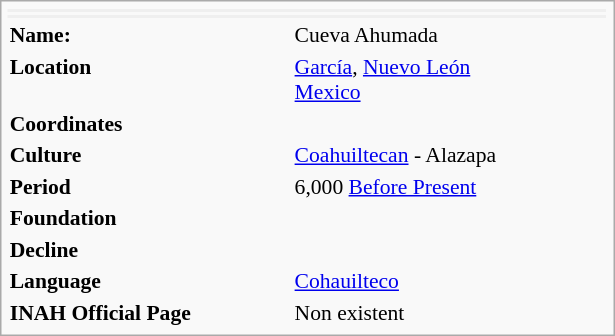<table class="infobox" style="font-size:90%; text-align:left; width:28.5em">
<tr>
<td style="background:#efefef;" align="center" colspan="2"></td>
</tr>
<tr>
<td style="background:#efefef;" align="center" colspan="2"></td>
</tr>
<tr>
<td><strong>Name:</strong></td>
<td>Cueva Ahumada</td>
</tr>
<tr>
<td><strong>Location</strong></td>
<td><a href='#'>García</a>, <a href='#'>Nuevo León</a> <br><a href='#'>Mexico</a></td>
</tr>
<tr>
<td><strong>Coordinates</strong></td>
<td></td>
</tr>
<tr>
<td><strong>Culture</strong></td>
<td><a href='#'>Coahuiltecan</a> - Alazapa</td>
</tr>
<tr>
<td><strong>Period</strong></td>
<td>6,000 <a href='#'>Before Present</a></td>
</tr>
<tr>
<td><strong>Foundation</strong></td>
<td></td>
</tr>
<tr>
<td><strong>Decline</strong></td>
<td></td>
</tr>
<tr>
<td><strong>Language</strong></td>
<td><a href='#'>Cohauilteco</a></td>
</tr>
<tr>
<td><strong>INAH Official Page</strong></td>
<td>Non existent</td>
</tr>
</table>
